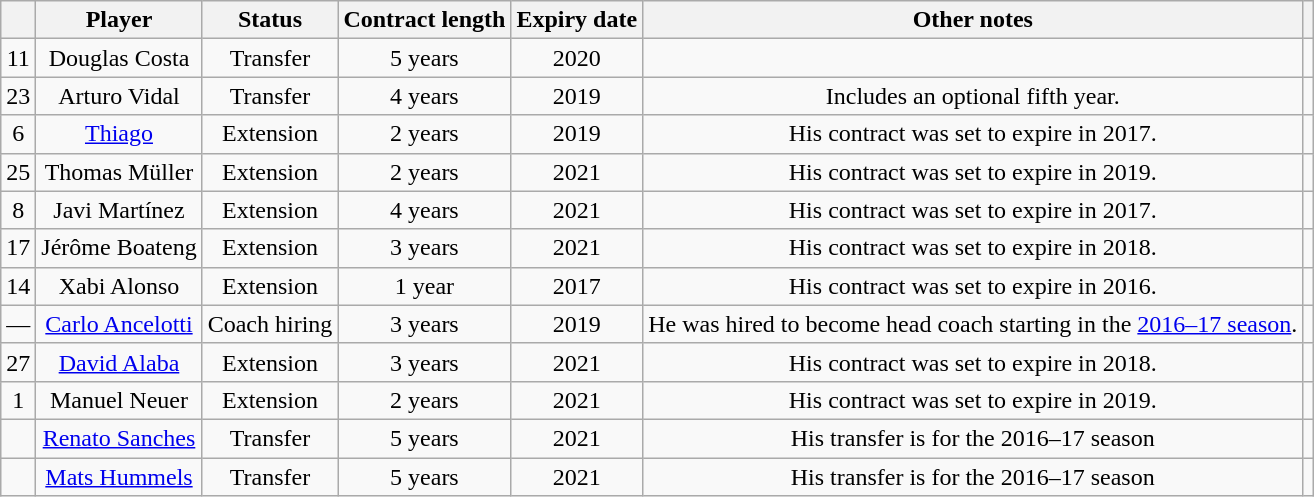<table class="wikitable" style="text-align:center">
<tr>
<th></th>
<th>Player</th>
<th>Status</th>
<th>Contract length</th>
<th>Expiry date</th>
<th>Other notes</th>
<th></th>
</tr>
<tr>
<td>11</td>
<td>Douglas Costa</td>
<td>Transfer</td>
<td>5 years</td>
<td>2020</td>
<td></td>
<td></td>
</tr>
<tr>
<td>23</td>
<td>Arturo Vidal</td>
<td>Transfer</td>
<td>4 years</td>
<td>2019</td>
<td>Includes an optional fifth year.</td>
<td></td>
</tr>
<tr>
<td>6</td>
<td><a href='#'>Thiago</a></td>
<td>Extension</td>
<td>2 years</td>
<td>2019</td>
<td>His contract was set to expire in 2017.</td>
<td></td>
</tr>
<tr>
<td>25</td>
<td>Thomas Müller</td>
<td>Extension</td>
<td>2 years</td>
<td>2021</td>
<td>His contract was set to expire in 2019.</td>
<td></td>
</tr>
<tr>
<td>8</td>
<td>Javi Martínez</td>
<td>Extension</td>
<td>4 years</td>
<td>2021</td>
<td>His contract was set to expire in 2017.</td>
<td></td>
</tr>
<tr>
<td>17</td>
<td>Jérôme Boateng</td>
<td>Extension</td>
<td>3 years</td>
<td>2021</td>
<td>His contract was set to expire in 2018.</td>
<td></td>
</tr>
<tr>
<td>14</td>
<td>Xabi Alonso</td>
<td>Extension</td>
<td>1 year</td>
<td>2017</td>
<td>His contract was set to expire in 2016.</td>
<td></td>
</tr>
<tr>
<td>—</td>
<td><a href='#'>Carlo Ancelotti</a></td>
<td>Coach hiring</td>
<td>3 years</td>
<td>2019</td>
<td>He was hired to become head coach starting in the <a href='#'>2016–17 season</a>.</td>
<td></td>
</tr>
<tr>
<td>27</td>
<td><a href='#'>David Alaba</a></td>
<td>Extension</td>
<td>3 years</td>
<td>2021</td>
<td>His contract was set to expire in 2018.</td>
<td></td>
</tr>
<tr>
<td>1</td>
<td>Manuel Neuer</td>
<td>Extension</td>
<td>2 years</td>
<td>2021</td>
<td>His contract was set to expire in 2019.</td>
<td></td>
</tr>
<tr>
<td></td>
<td><a href='#'>Renato Sanches</a></td>
<td>Transfer</td>
<td>5 years</td>
<td>2021</td>
<td>His transfer is for the 2016–17 season</td>
<td></td>
</tr>
<tr>
<td></td>
<td><a href='#'>Mats Hummels</a></td>
<td>Transfer</td>
<td>5 years</td>
<td>2021</td>
<td>His transfer is for the 2016–17 season</td>
<td></td>
</tr>
</table>
